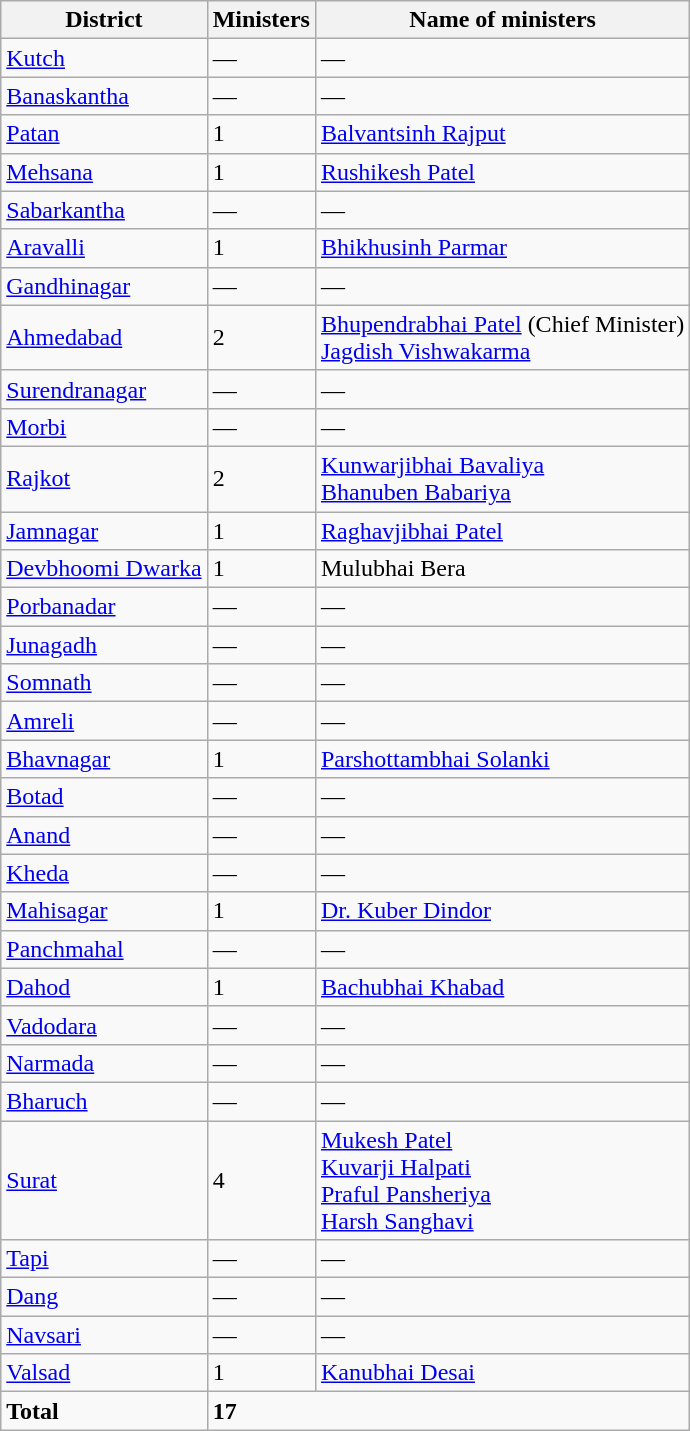<table class="wikitable sortable">
<tr>
<th>District</th>
<th>Ministers</th>
<th>Name of ministers</th>
</tr>
<tr>
<td><a href='#'>Kutch</a></td>
<td>—</td>
<td>—</td>
</tr>
<tr>
<td><a href='#'>Banaskantha</a></td>
<td>—</td>
<td>—</td>
</tr>
<tr>
<td><a href='#'>Patan</a></td>
<td>1</td>
<td><a href='#'>Balvantsinh Rajput</a></td>
</tr>
<tr>
<td><a href='#'>Mehsana</a></td>
<td>1</td>
<td><a href='#'>Rushikesh Patel</a></td>
</tr>
<tr>
<td><a href='#'>Sabarkantha</a></td>
<td>—</td>
<td>—</td>
</tr>
<tr>
<td><a href='#'>Aravalli</a></td>
<td>1</td>
<td><a href='#'>Bhikhusinh Parmar</a></td>
</tr>
<tr>
<td><a href='#'>Gandhinagar</a></td>
<td>—</td>
<td>—</td>
</tr>
<tr>
<td><a href='#'>Ahmedabad</a></td>
<td>2</td>
<td><a href='#'>Bhupendrabhai Patel</a> (Chief Minister)<br><a href='#'>Jagdish Vishwakarma</a></td>
</tr>
<tr>
<td><a href='#'>Surendranagar</a></td>
<td>—</td>
<td>—</td>
</tr>
<tr>
<td><a href='#'>Morbi</a></td>
<td>—</td>
<td>—</td>
</tr>
<tr>
<td><a href='#'>Rajkot</a></td>
<td>2</td>
<td><a href='#'>Kunwarjibhai Bavaliya</a><br><a href='#'>Bhanuben Babariya</a></td>
</tr>
<tr>
<td><a href='#'>Jamnagar</a></td>
<td>1</td>
<td><a href='#'>Raghavjibhai Patel</a></td>
</tr>
<tr>
<td><a href='#'>Devbhoomi Dwarka</a></td>
<td>1</td>
<td>Mulubhai Bera</td>
</tr>
<tr>
<td><a href='#'>Porbanadar</a></td>
<td>—</td>
<td>—</td>
</tr>
<tr>
<td><a href='#'>Junagadh</a></td>
<td>—</td>
<td>—</td>
</tr>
<tr>
<td><a href='#'>Somnath</a></td>
<td>—</td>
<td>—</td>
</tr>
<tr>
<td><a href='#'>Amreli</a></td>
<td>—</td>
<td>—</td>
</tr>
<tr>
<td><a href='#'>Bhavnagar</a></td>
<td>1</td>
<td><a href='#'>Parshottambhai Solanki</a></td>
</tr>
<tr>
<td><a href='#'>Botad</a></td>
<td>—</td>
<td>—</td>
</tr>
<tr>
<td><a href='#'>Anand</a></td>
<td>—</td>
<td>—</td>
</tr>
<tr>
<td><a href='#'>Kheda</a></td>
<td>—</td>
<td>—</td>
</tr>
<tr>
<td><a href='#'>Mahisagar</a></td>
<td>1</td>
<td><a href='#'>Dr. Kuber Dindor</a></td>
</tr>
<tr>
<td><a href='#'>Panchmahal</a></td>
<td>—</td>
<td>—</td>
</tr>
<tr>
<td><a href='#'>Dahod</a></td>
<td>1</td>
<td><a href='#'>Bachubhai Khabad</a></td>
</tr>
<tr>
<td><a href='#'>Vadodara</a></td>
<td>—</td>
<td>—</td>
</tr>
<tr>
<td><a href='#'>Narmada</a></td>
<td>—</td>
<td>—</td>
</tr>
<tr>
<td><a href='#'>Bharuch</a></td>
<td>—</td>
<td>—</td>
</tr>
<tr>
<td><a href='#'>Surat</a></td>
<td>4</td>
<td><a href='#'>Mukesh Patel</a><br><a href='#'>Kuvarji Halpati</a><br><a href='#'>Praful Pansheriya</a><br><a href='#'>Harsh Sanghavi</a></td>
</tr>
<tr>
<td><a href='#'>Tapi</a></td>
<td>—</td>
<td>—</td>
</tr>
<tr>
<td><a href='#'>Dang</a></td>
<td>—</td>
<td>—</td>
</tr>
<tr>
<td><a href='#'>Navsari</a></td>
<td>—</td>
<td>—</td>
</tr>
<tr>
<td><a href='#'>Valsad</a></td>
<td>1</td>
<td><a href='#'>Kanubhai Desai</a></td>
</tr>
<tr>
<td><strong>Total</strong></td>
<td colspan="2"><strong>17</strong></td>
</tr>
</table>
